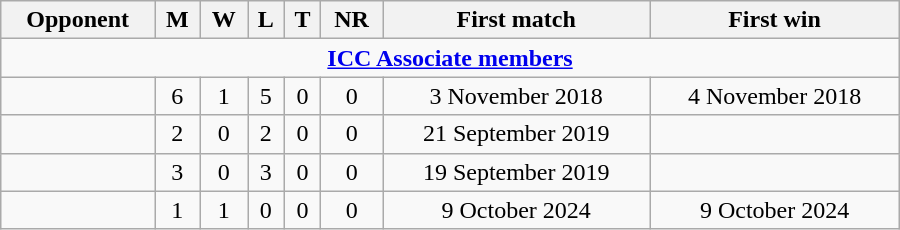<table class="wikitable" style="text-align: center; width: 600px;">
<tr>
<th>Opponent</th>
<th>M</th>
<th>W</th>
<th>L</th>
<th>T</th>
<th>NR</th>
<th>First match</th>
<th>First win</th>
</tr>
<tr>
<td colspan="8" style="text-align: center;"><strong><a href='#'>ICC Associate members</a></strong></td>
</tr>
<tr>
<td align=left></td>
<td>6</td>
<td>1</td>
<td>5</td>
<td>0</td>
<td>0</td>
<td>3 November 2018</td>
<td>4 November 2018</td>
</tr>
<tr>
<td align=left></td>
<td>2</td>
<td>0</td>
<td>2</td>
<td>0</td>
<td>0</td>
<td>21 September 2019</td>
<td></td>
</tr>
<tr>
<td align=left></td>
<td>3</td>
<td>0</td>
<td>3</td>
<td>0</td>
<td>0</td>
<td>19 September 2019</td>
<td></td>
</tr>
<tr>
<td align=left></td>
<td>1</td>
<td>1</td>
<td>0</td>
<td>0</td>
<td>0</td>
<td>9 October 2024</td>
<td>9 October 2024</td>
</tr>
</table>
